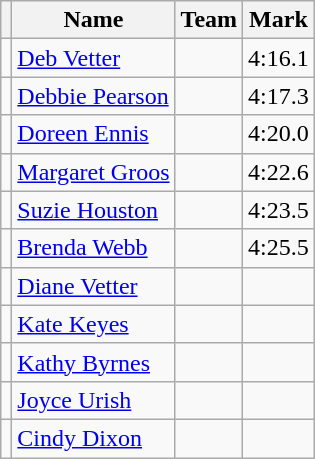<table class=wikitable>
<tr>
<th></th>
<th>Name</th>
<th>Team</th>
<th>Mark</th>
</tr>
<tr>
<td></td>
<td><a href='#'>Deb Vetter</a></td>
<td></td>
<td>4:16.1</td>
</tr>
<tr>
<td></td>
<td><a href='#'>Debbie Pearson</a></td>
<td></td>
<td>4:17.3</td>
</tr>
<tr>
<td></td>
<td><a href='#'>Doreen Ennis</a></td>
<td></td>
<td>4:20.0</td>
</tr>
<tr>
<td></td>
<td><a href='#'>Margaret Groos</a></td>
<td></td>
<td>4:22.6</td>
</tr>
<tr>
<td></td>
<td><a href='#'>Suzie Houston</a></td>
<td></td>
<td>4:23.5</td>
</tr>
<tr>
<td></td>
<td><a href='#'>Brenda Webb</a></td>
<td></td>
<td>4:25.5</td>
</tr>
<tr>
<td></td>
<td><a href='#'>Diane Vetter</a></td>
<td></td>
<td></td>
</tr>
<tr>
<td></td>
<td><a href='#'>Kate Keyes</a></td>
<td></td>
<td></td>
</tr>
<tr>
<td></td>
<td><a href='#'>Kathy Byrnes</a></td>
<td></td>
<td></td>
</tr>
<tr>
<td></td>
<td><a href='#'>Joyce Urish</a></td>
<td></td>
<td></td>
</tr>
<tr>
<td></td>
<td><a href='#'>Cindy Dixon</a></td>
<td></td>
<td></td>
</tr>
</table>
